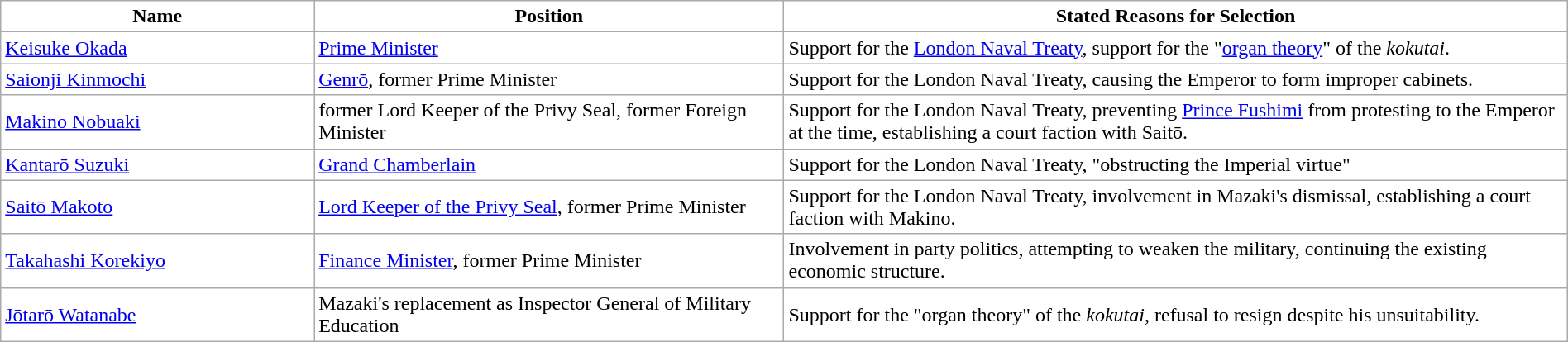<table class="wikitable" width="100%" style="background:#ffffff;">
<tr>
<th width="20%" align="left" style="background:#ffffff;">Name</th>
<th width="30%" align="left" style="background:#ffffff;">Position</th>
<th width="50%" align="left" style="background:#ffffff;">Stated Reasons for Selection</th>
</tr>
<tr>
<td><a href='#'>Keisuke Okada</a></td>
<td><a href='#'>Prime Minister</a></td>
<td>Support for the <a href='#'>London Naval Treaty</a>, support for the "<a href='#'>organ theory</a>" of the <em>kokutai</em>.</td>
</tr>
<tr>
<td><a href='#'>Saionji Kinmochi</a></td>
<td><a href='#'>Genrō</a>, former Prime Minister</td>
<td>Support for the London Naval Treaty, causing the Emperor to form improper cabinets.</td>
</tr>
<tr>
<td><a href='#'>Makino Nobuaki</a></td>
<td>former Lord Keeper of the Privy Seal, former Foreign Minister</td>
<td>Support for the London Naval Treaty, preventing <a href='#'>Prince Fushimi</a> from protesting to the Emperor at the time, establishing a court faction with Saitō.</td>
</tr>
<tr>
<td><a href='#'>Kantarō Suzuki</a></td>
<td><a href='#'>Grand Chamberlain</a></td>
<td>Support for the London Naval Treaty, "obstructing the Imperial virtue"</td>
</tr>
<tr>
<td><a href='#'>Saitō Makoto</a></td>
<td><a href='#'>Lord Keeper of the Privy Seal</a>, former Prime Minister</td>
<td>Support for the London Naval Treaty, involvement in Mazaki's dismissal, establishing a court faction with Makino.</td>
</tr>
<tr>
<td><a href='#'>Takahashi Korekiyo</a></td>
<td><a href='#'>Finance Minister</a>, former Prime Minister</td>
<td>Involvement in party politics, attempting to weaken the military, continuing the existing economic structure.</td>
</tr>
<tr>
<td><a href='#'>Jōtarō Watanabe</a></td>
<td>Mazaki's replacement as Inspector General of Military Education</td>
<td>Support for the "organ theory" of the <em>kokutai</em>, refusal to resign despite his unsuitability.</td>
</tr>
</table>
